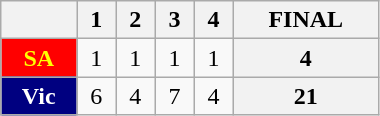<table class=wikitable style="width:20%;15%;15%;15%;15%;20%">
<tr>
<th></th>
<th>1</th>
<th>2</th>
<th>3</th>
<th>4</th>
<th>FINAL</th>
</tr>
<tr>
<th style="background:red; color:yellow;">SA</th>
<td align=center>1</td>
<td align=center>1</td>
<td align=center>1</td>
<td align=center>1</td>
<th>4</th>
</tr>
<tr>
<th style="background:navy; color:white">Vic</th>
<td align=center>6</td>
<td align=center>4</td>
<td align=center>7</td>
<td align=center>4</td>
<th>21</th>
</tr>
</table>
